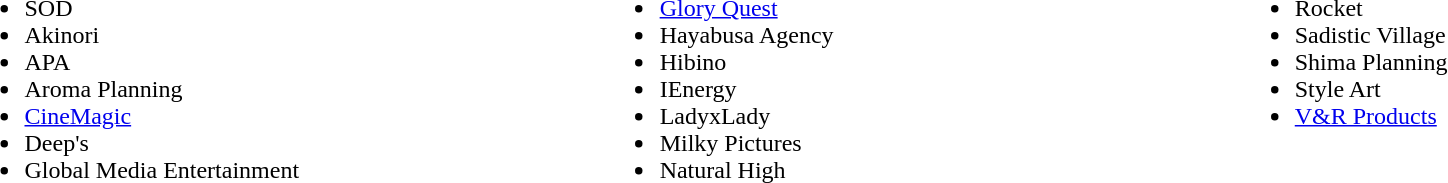<table>
<tr>
<td valign="top" width=33%><br><ul><li>SOD</li><li>Akinori</li><li>APA</li><li>Aroma Planning</li><li><a href='#'>CineMagic</a></li><li>Deep's</li><li>Global Media Entertainment</li></ul></td>
<td valign="top" width=22></td>
<td valign="top" width=33%><br><ul><li><a href='#'>Glory Quest</a></li><li>Hayabusa Agency</li><li>Hibino</li><li>IEnergy</li><li>LadyxLady</li><li>Milky Pictures</li><li>Natural High</li></ul></td>
<td valign="top" width=22></td>
<td valign="top" width=33%><br><ul><li>Rocket</li><li>Sadistic Village</li><li>Shima Planning</li><li>Style Art</li><li><a href='#'>V&R Products</a></li></ul></td>
</tr>
</table>
